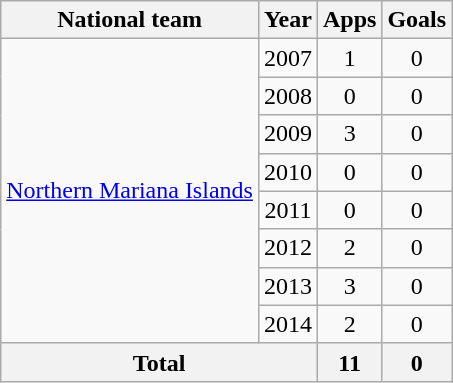<table class="wikitable" style="text-align:center">
<tr>
<th>National team</th>
<th>Year</th>
<th>Apps</th>
<th>Goals</th>
</tr>
<tr>
<td rowspan="8"><a href='#'>Northern Mariana Islands</a></td>
<td>2007</td>
<td>1</td>
<td>0</td>
</tr>
<tr>
<td>2008</td>
<td>0</td>
<td>0</td>
</tr>
<tr>
<td>2009</td>
<td>3</td>
<td>0</td>
</tr>
<tr>
<td>2010</td>
<td>0</td>
<td>0</td>
</tr>
<tr>
<td>2011</td>
<td>0</td>
<td>0</td>
</tr>
<tr>
<td>2012</td>
<td>2</td>
<td>0</td>
</tr>
<tr>
<td>2013</td>
<td>3</td>
<td>0</td>
</tr>
<tr>
<td>2014</td>
<td>2</td>
<td>0</td>
</tr>
<tr>
<th colspan=2>Total</th>
<th>11</th>
<th>0</th>
</tr>
</table>
